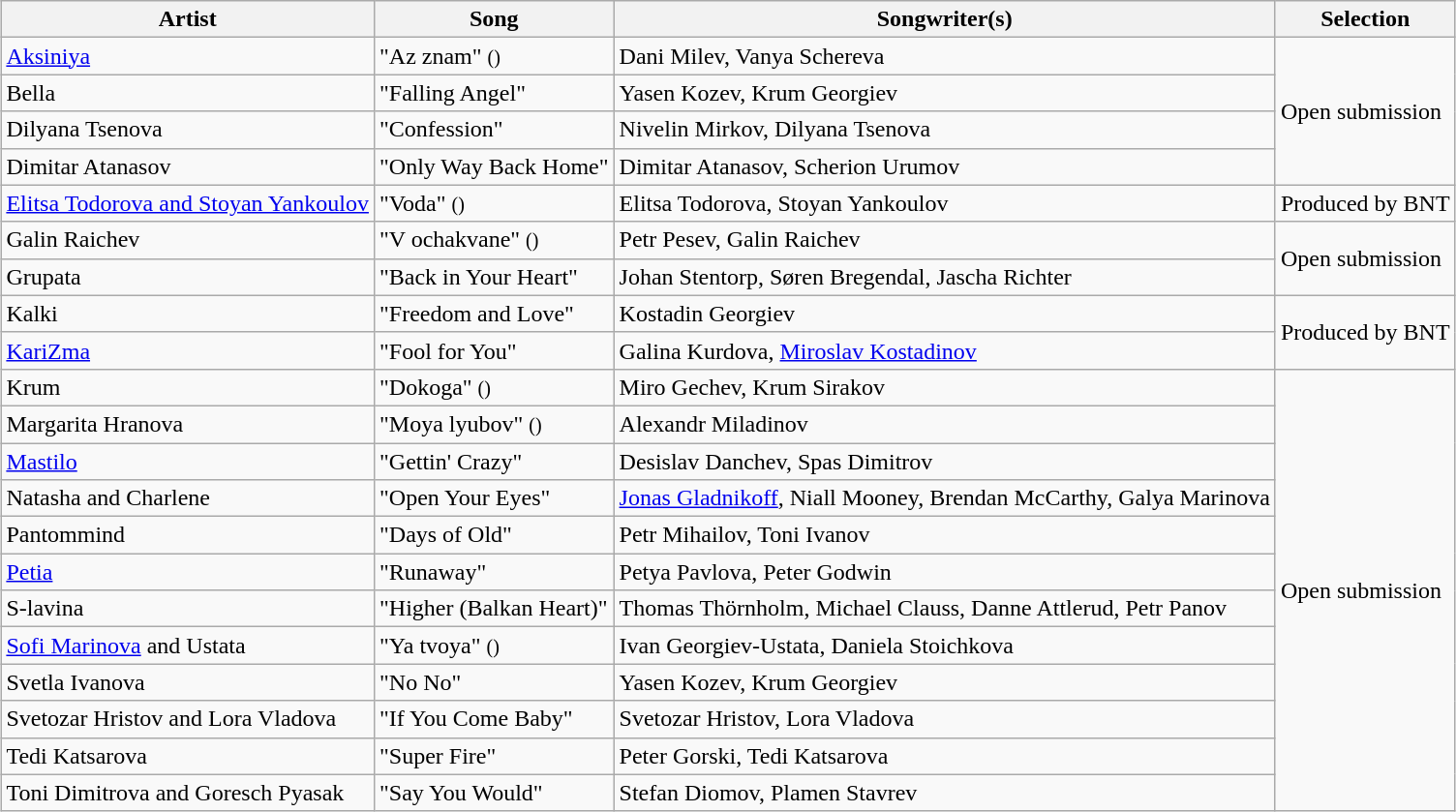<table class="sortable wikitable" style="margin: 1em auto 1em auto;">
<tr>
<th>Artist</th>
<th>Song</th>
<th>Songwriter(s)</th>
<th>Selection</th>
</tr>
<tr>
<td><a href='#'>Aksiniya</a></td>
<td>"Az znam" <small>()</small></td>
<td>Dani Milev, Vanya Schereva</td>
<td rowspan="4">Open submission</td>
</tr>
<tr>
<td>Bella</td>
<td>"Falling Angel"</td>
<td>Yasen Kozev, Krum Georgiev</td>
</tr>
<tr>
<td>Dilyana Tsenova</td>
<td>"Confession"</td>
<td>Nivelin Mirkov, Dilyana Tsenova</td>
</tr>
<tr>
<td>Dimitar Atanasov</td>
<td>"Only Way Back Home"</td>
<td>Dimitar Atanasov, Scherion Urumov</td>
</tr>
<tr>
<td><a href='#'>Elitsa Todorova and Stoyan Yankoulov</a></td>
<td>"Voda" <small>()</small></td>
<td>Elitsa Todorova, Stoyan Yankoulov</td>
<td>Produced by BNT</td>
</tr>
<tr>
<td>Galin Raichev</td>
<td>"V ochakvane" <small>()</small></td>
<td>Petr Pesev, Galin Raichev</td>
<td rowspan="2">Open submission</td>
</tr>
<tr>
<td>Grupata</td>
<td>"Back in Your Heart"</td>
<td>Johan Stentorp, Søren Bregendal, Jascha Richter</td>
</tr>
<tr>
<td>Kalki</td>
<td>"Freedom and Love"</td>
<td>Kostadin Georgiev</td>
<td rowspan="2">Produced by BNT</td>
</tr>
<tr>
<td><a href='#'>KariZma</a></td>
<td>"Fool for You"</td>
<td>Galina Kurdova, <a href='#'>Miroslav Kostadinov</a></td>
</tr>
<tr>
<td>Krum</td>
<td>"Dokoga" <small>()</small></td>
<td>Miro Gechev, Krum Sirakov</td>
<td rowspan="12">Open submission</td>
</tr>
<tr>
<td>Margarita Hranova</td>
<td>"Moya lyubov" <small>()</small></td>
<td>Alexandr Miladinov</td>
</tr>
<tr>
<td><a href='#'>Mastilo</a></td>
<td>"Gettin' Crazy"</td>
<td>Desislav Danchev, Spas Dimitrov</td>
</tr>
<tr>
<td>Natasha and Charlene</td>
<td>"Open Your Eyes"</td>
<td><a href='#'>Jonas Gladnikoff</a>, Niall Mooney, Brendan McCarthy, Galya Marinova</td>
</tr>
<tr>
<td>Pantommind</td>
<td>"Days of Old"</td>
<td>Petr Mihailov, Toni Ivanov</td>
</tr>
<tr>
<td><a href='#'>Petia</a></td>
<td>"Runaway"</td>
<td>Petya Pavlova, Peter Godwin</td>
</tr>
<tr>
<td data-sort-value="Slavina">S-lavina</td>
<td>"Higher (Balkan Heart)"</td>
<td>Thomas Thörnholm, Michael Clauss, Danne Attlerud, Petr Panov</td>
</tr>
<tr>
<td><a href='#'>Sofi Marinova</a> and Ustata</td>
<td>"Ya tvoya" <small>()</small></td>
<td>Ivan Georgiev-Ustata, Daniela Stoichkova</td>
</tr>
<tr>
<td>Svetla Ivanova</td>
<td>"No No"</td>
<td>Yasen Kozev, Krum Georgiev</td>
</tr>
<tr>
<td>Svetozar Hristov and Lora Vladova</td>
<td>"If You Come Baby"</td>
<td>Svetozar Hristov, Lora Vladova</td>
</tr>
<tr>
<td>Tedi Katsarova</td>
<td>"Super Fire"</td>
<td>Peter Gorski, Tedi Katsarova</td>
</tr>
<tr>
<td>Toni Dimitrova and Goresch Pyasak</td>
<td>"Say You Would"</td>
<td>Stefan Diomov, Plamen Stavrev</td>
</tr>
</table>
